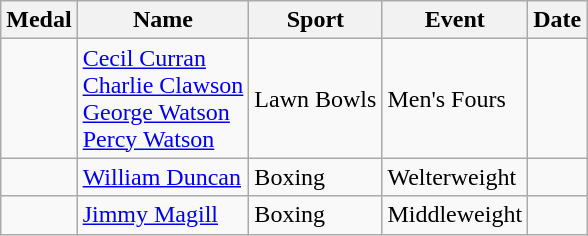<table class="wikitable">
<tr>
<th>Medal</th>
<th>Name</th>
<th>Sport</th>
<th>Event</th>
<th>Date</th>
</tr>
<tr>
<td></td>
<td><a href='#'>Cecil Curran</a><br><a href='#'>Charlie Clawson</a><br><a href='#'>George Watson</a><br><a href='#'>Percy Watson</a></td>
<td>Lawn Bowls</td>
<td>Men's Fours</td>
<td></td>
</tr>
<tr>
<td></td>
<td><a href='#'>William Duncan</a></td>
<td>Boxing</td>
<td>Welterweight</td>
<td></td>
</tr>
<tr>
<td></td>
<td><a href='#'>Jimmy Magill</a></td>
<td>Boxing</td>
<td>Middleweight</td>
<td></td>
</tr>
</table>
